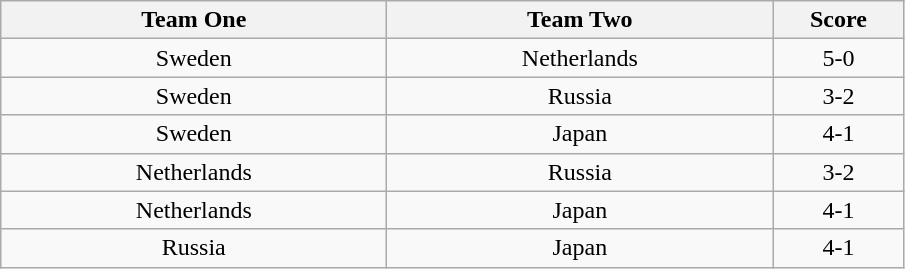<table class="wikitable" style="text-align: center">
<tr>
<th width=250>Team One</th>
<th width=250>Team Two</th>
<th width=80>Score</th>
</tr>
<tr>
<td> Sweden</td>
<td> Netherlands</td>
<td>5-0</td>
</tr>
<tr>
<td> Sweden</td>
<td> Russia</td>
<td>3-2</td>
</tr>
<tr>
<td> Sweden</td>
<td> Japan</td>
<td>4-1</td>
</tr>
<tr>
<td> Netherlands</td>
<td> Russia</td>
<td>3-2</td>
</tr>
<tr>
<td> Netherlands</td>
<td> Japan</td>
<td>4-1</td>
</tr>
<tr>
<td> Russia</td>
<td> Japan</td>
<td>4-1</td>
</tr>
</table>
